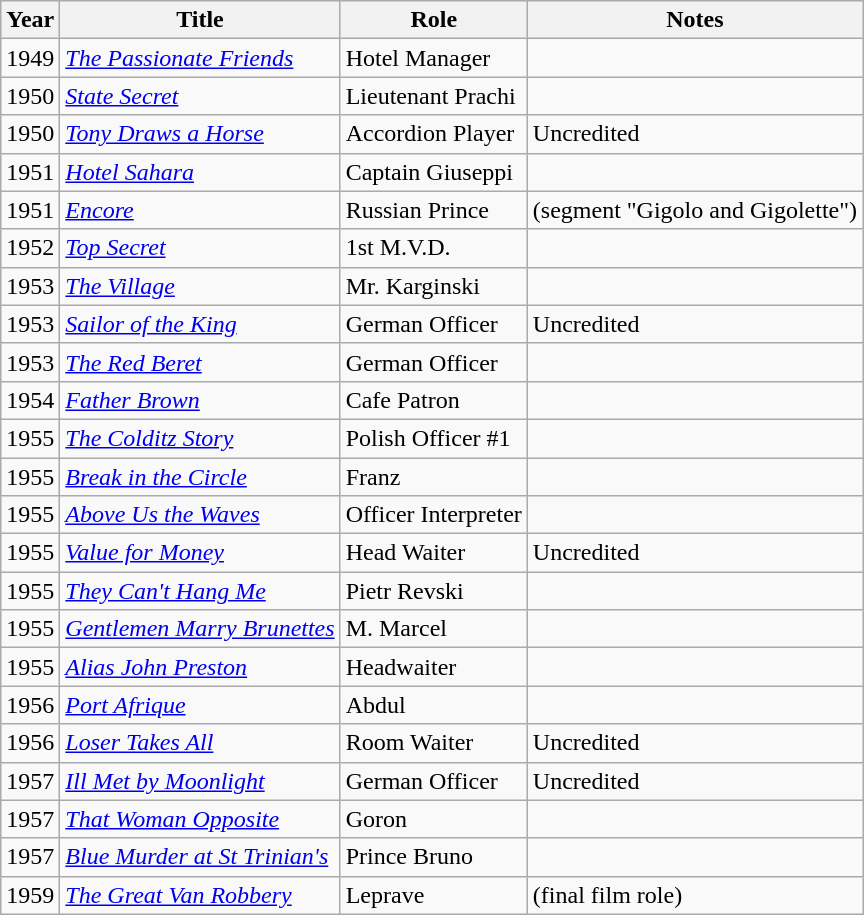<table class="wikitable">
<tr>
<th>Year</th>
<th>Title</th>
<th>Role</th>
<th>Notes</th>
</tr>
<tr>
<td>1949</td>
<td><em><a href='#'>The Passionate Friends</a></em></td>
<td>Hotel Manager</td>
<td></td>
</tr>
<tr>
<td>1950</td>
<td><em><a href='#'>State Secret</a></em></td>
<td>Lieutenant Prachi</td>
<td></td>
</tr>
<tr>
<td>1950</td>
<td><em><a href='#'>Tony Draws a Horse</a></em></td>
<td>Accordion Player</td>
<td>Uncredited</td>
</tr>
<tr>
<td>1951</td>
<td><em><a href='#'>Hotel Sahara</a></em></td>
<td>Captain Giuseppi</td>
<td></td>
</tr>
<tr>
<td>1951</td>
<td><em><a href='#'>Encore</a></em></td>
<td>Russian Prince</td>
<td>(segment "Gigolo and Gigolette")</td>
</tr>
<tr>
<td>1952</td>
<td><em><a href='#'>Top Secret</a></em></td>
<td>1st M.V.D.</td>
<td></td>
</tr>
<tr>
<td>1953</td>
<td><em><a href='#'>The Village</a></em></td>
<td>Mr. Karginski</td>
<td></td>
</tr>
<tr>
<td>1953</td>
<td><em><a href='#'>Sailor of the King</a></em></td>
<td>German Officer</td>
<td>Uncredited</td>
</tr>
<tr>
<td>1953</td>
<td><em><a href='#'>The Red Beret</a></em></td>
<td>German Officer</td>
<td></td>
</tr>
<tr>
<td>1954</td>
<td><em><a href='#'>Father Brown</a></em></td>
<td>Cafe Patron</td>
<td></td>
</tr>
<tr>
<td>1955</td>
<td><em><a href='#'>The Colditz Story</a></em></td>
<td>Polish Officer #1</td>
<td></td>
</tr>
<tr>
<td>1955</td>
<td><em><a href='#'>Break in the Circle</a></em></td>
<td>Franz</td>
<td></td>
</tr>
<tr>
<td>1955</td>
<td><em><a href='#'>Above Us the Waves</a></em></td>
<td>Officer Interpreter</td>
<td></td>
</tr>
<tr>
<td>1955</td>
<td><em><a href='#'>Value for Money</a></em></td>
<td>Head Waiter</td>
<td>Uncredited</td>
</tr>
<tr>
<td>1955</td>
<td><em><a href='#'>They Can't Hang Me</a></em></td>
<td>Pietr Revski</td>
<td></td>
</tr>
<tr>
<td>1955</td>
<td><em><a href='#'>Gentlemen Marry Brunettes</a></em></td>
<td>M. Marcel</td>
<td></td>
</tr>
<tr>
<td>1955</td>
<td><em><a href='#'>Alias John Preston</a></em></td>
<td>Headwaiter</td>
<td></td>
</tr>
<tr>
<td>1956</td>
<td><em><a href='#'>Port Afrique</a></em></td>
<td>Abdul</td>
<td></td>
</tr>
<tr>
<td>1956</td>
<td><em><a href='#'>Loser Takes All</a></em></td>
<td>Room Waiter</td>
<td>Uncredited</td>
</tr>
<tr>
<td>1957</td>
<td><em><a href='#'>Ill Met by Moonlight</a></em></td>
<td>German Officer</td>
<td>Uncredited</td>
</tr>
<tr>
<td>1957</td>
<td><em><a href='#'>That Woman Opposite</a></em></td>
<td>Goron</td>
<td></td>
</tr>
<tr>
<td>1957</td>
<td><em><a href='#'>Blue Murder at St Trinian's</a></em></td>
<td>Prince Bruno</td>
<td></td>
</tr>
<tr>
<td>1959</td>
<td><em><a href='#'>The Great Van Robbery</a></em></td>
<td>Leprave</td>
<td>(final film role)</td>
</tr>
</table>
